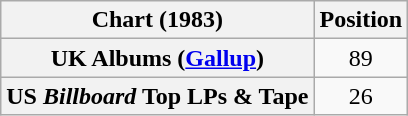<table class="wikitable plainrowheaders" style="text-align:center">
<tr>
<th scope="col">Chart (1983)</th>
<th scope="col">Position</th>
</tr>
<tr>
<th scope="row">UK Albums (<a href='#'>Gallup</a>)</th>
<td>89</td>
</tr>
<tr>
<th scope="row">US <em>Billboard</em> Top LPs & Tape</th>
<td>26</td>
</tr>
</table>
